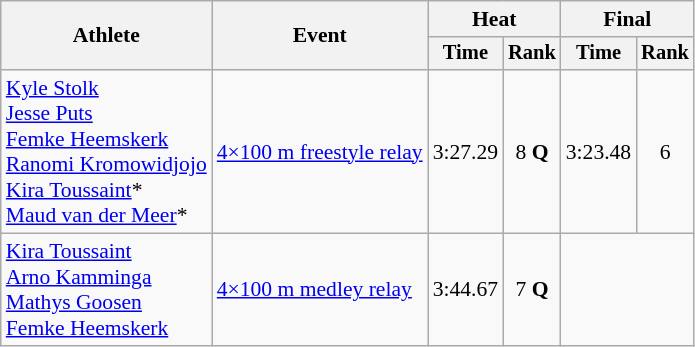<table class="wikitable" style="text-align:center; font-size:90%">
<tr>
<th rowspan=2>Athlete</th>
<th rowspan=2>Event</th>
<th colspan=2>Heat</th>
<th colspan=2>Final</th>
</tr>
<tr style="font-size:95%">
<th>Time</th>
<th>Rank</th>
<th>Time</th>
<th>Rank</th>
</tr>
<tr>
<td align=left><a href='#'>Kyle Stolk</a><br><a href='#'>Jesse Puts</a><br><a href='#'>Femke Heemskerk</a><br><a href='#'>Ranomi Kromowidjojo</a><br><a href='#'>Kira Toussaint</a>*<br><a href='#'>Maud van der Meer</a>*</td>
<td align=left><a href='#'>4×100 m freestyle relay</a></td>
<td>3:27.29</td>
<td>8 <strong>Q</strong></td>
<td>3:23.48</td>
<td>6</td>
</tr>
<tr>
<td align=left><a href='#'>Kira Toussaint</a><br><a href='#'>Arno Kamminga</a><br><a href='#'>Mathys Goosen</a><br><a href='#'>Femke Heemskerk</a></td>
<td align=left><a href='#'>4×100 m medley relay</a></td>
<td>3:44.67</td>
<td>7 <strong>Q</strong></td>
<td colspan=2></td>
</tr>
</table>
